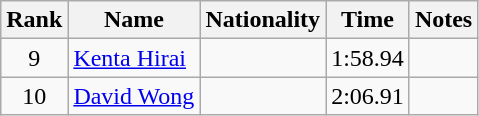<table class="wikitable sortable" style="text-align:center">
<tr>
<th>Rank</th>
<th>Name</th>
<th>Nationality</th>
<th>Time</th>
<th>Notes</th>
</tr>
<tr>
<td>9</td>
<td align=left><a href='#'>Kenta Hirai</a></td>
<td align=left></td>
<td>1:58.94</td>
<td></td>
</tr>
<tr>
<td>10</td>
<td align=left><a href='#'>David Wong</a></td>
<td align=left></td>
<td>2:06.91</td>
<td></td>
</tr>
</table>
